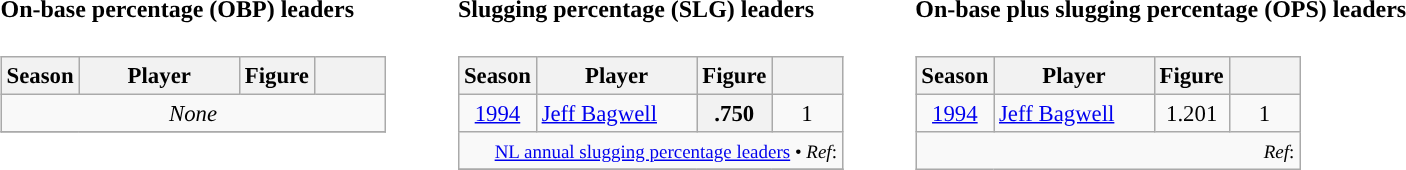<table>
<tr>
<td valign="top"><br><h4>On-base percentage (OBP) leaders</h4><table class="wikitable sortable"" style="font-size: 95%; text-align:left;">
<tr>
<th width="30">Season</th>
<th width="100">Player</th>
<th width="40">Figure</th>
<th width="40"></th>
</tr>
<tr class="sortbottom">
<td style="text-align:center" colspan="4"><em>None</em></td>
</tr>
<tr>
</tr>
</table>
</td>
<td width="25"> </td>
<td valign="top"><br><h4>Slugging percentage (SLG) leaders</h4><table class="wikitable sortable"" style="font-size: 95%; text-align:left;">
<tr>
<th width="30">Season</th>
<th width="100">Player</th>
<th width="40">Figure</th>
<th width="40"></th>
</tr>
<tr>
<td style="text-align:center"><a href='#'>1994</a></td>
<td><a href='#'>Jeff Bagwell</a></td>
<th>.750</th>
<td style="text-align:center">1</td>
</tr>
<tr class="sortbottom">
<td colspan="4"; align=right><small><a href='#'>NL annual slugging percentage leaders</a> • <em>Ref</em>:</small></td>
</tr>
<tr>
</tr>
</table>
</td>
<td width="25"> </td>
<td valign="top"><br><h4>On-base plus slugging percentage (OPS) leaders</h4><table class="wikitable sortable"" style="font-size: 95%; text-align:left;">
<tr>
<th width="30">Season</th>
<th width="100">Player</th>
<th width="40">Figure</th>
<th width="40"></th>
</tr>
<tr>
<td style="text-align:center"><a href='#'>1994</a></td>
<td><a href='#'>Jeff Bagwell</a></td>
<td style="text-align:center">1.201</td>
<td style="text-align:center">1</td>
</tr>
<tr class="sortbottom">
<td colspan="4"; align=right><small><em>Ref</em>:</small></td>
</tr>
</table>
</td>
</tr>
</table>
